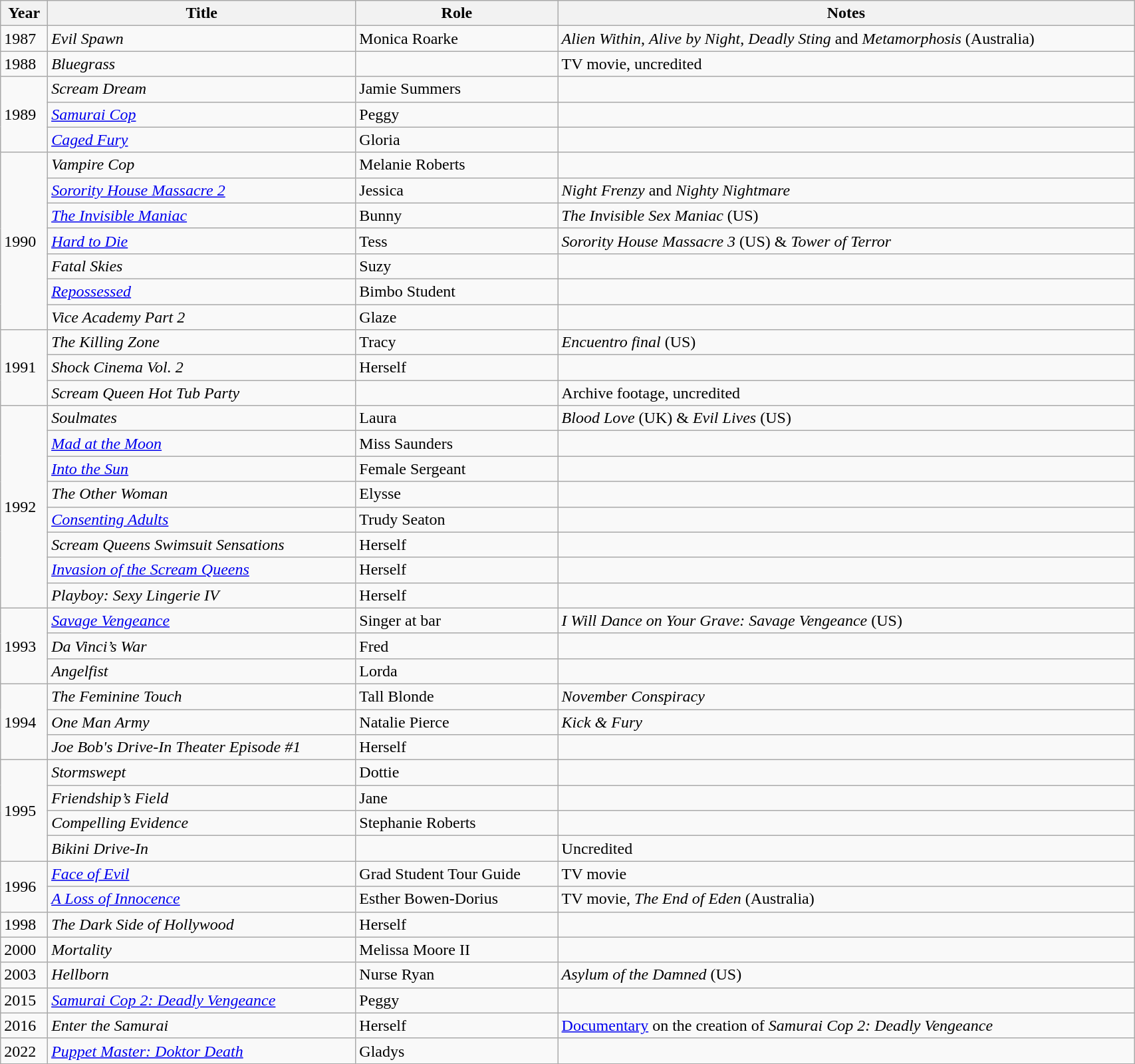<table class="wikitable sortable" width="90%">
<tr>
<th>Year</th>
<th>Title</th>
<th>Role</th>
<th class="unsortable">Notes</th>
</tr>
<tr>
<td>1987</td>
<td><em>Evil Spawn</em></td>
<td>Monica Roarke</td>
<td> <em>Alien Within</em>, <em>Alive by Night</em>, <em>Deadly Sting</em> and <em>Metamorphosis</em> (Australia)</td>
</tr>
<tr>
<td>1988</td>
<td><em>Bluegrass</em></td>
<td></td>
<td>TV movie, uncredited</td>
</tr>
<tr>
<td rowspan="3">1989</td>
<td><em>Scream Dream</em></td>
<td>Jamie Summers</td>
<td></td>
</tr>
<tr>
<td><em><a href='#'>Samurai Cop</a></em></td>
<td>Peggy</td>
<td></td>
</tr>
<tr>
<td><em><a href='#'>Caged Fury</a></em></td>
<td>Gloria</td>
<td></td>
</tr>
<tr>
<td rowspan="7">1990</td>
<td><em>Vampire Cop</em></td>
<td>Melanie Roberts</td>
<td></td>
</tr>
<tr>
<td><em><a href='#'>Sorority House Massacre 2</a></em></td>
<td>Jessica</td>
<td> <em>Night Frenzy</em> and <em>Nighty Nightmare</em></td>
</tr>
<tr>
<td><em><a href='#'>The Invisible Maniac</a></em></td>
<td>Bunny</td>
<td> <em>The Invisible Sex Maniac</em> (US)</td>
</tr>
<tr>
<td><em><a href='#'>Hard to Die</a></em></td>
<td>Tess</td>
<td> <em>Sorority House Massacre 3</em> (US) & <em>Tower of Terror</em></td>
</tr>
<tr>
<td><em>Fatal Skies</em></td>
<td>Suzy</td>
<td></td>
</tr>
<tr>
<td><em><a href='#'>Repossessed</a></em></td>
<td>Bimbo Student</td>
<td></td>
</tr>
<tr>
<td><em>Vice Academy Part 2</em></td>
<td>Glaze</td>
<td></td>
</tr>
<tr>
<td rowspan="3">1991</td>
<td><em>The Killing Zone</em></td>
<td>Tracy</td>
<td> <em>Encuentro final</em> (US)</td>
</tr>
<tr>
<td><em>Shock Cinema Vol. 2 </em></td>
<td>Herself</td>
<td></td>
</tr>
<tr>
<td><em>Scream Queen Hot Tub Party</em></td>
<td></td>
<td>Archive footage, uncredited</td>
</tr>
<tr>
<td rowspan="8">1992</td>
<td><em>Soulmates</em></td>
<td>Laura</td>
<td> <em>Blood Love</em> (UK) & <em>Evil Lives</em> (US)</td>
</tr>
<tr>
<td><em><a href='#'>Mad at the Moon</a></em></td>
<td>Miss Saunders</td>
<td></td>
</tr>
<tr>
<td><em><a href='#'>Into the Sun</a></em></td>
<td>Female Sergeant</td>
<td></td>
</tr>
<tr>
<td><em>The Other Woman</em></td>
<td>Elysse</td>
<td></td>
</tr>
<tr>
<td><em><a href='#'>Consenting Adults</a></em></td>
<td>Trudy Seaton</td>
<td></td>
</tr>
<tr>
<td><em>Scream Queens Swimsuit Sensations</em></td>
<td>Herself</td>
<td></td>
</tr>
<tr>
<td><em><a href='#'>Invasion of the Scream Queens</a></em></td>
<td>Herself</td>
<td></td>
</tr>
<tr>
<td><em>Playboy: Sexy Lingerie IV</em></td>
<td>Herself</td>
<td></td>
</tr>
<tr>
<td rowspan="3">1993</td>
<td><em><a href='#'>Savage Vengeance</a></em></td>
<td>Singer at bar</td>
<td> <em>I Will Dance on Your Grave: Savage Vengeance</em> (US)</td>
</tr>
<tr>
<td><em>Da Vinci’s War</em></td>
<td>Fred</td>
<td></td>
</tr>
<tr>
<td><em>Angelfist</em></td>
<td>Lorda</td>
<td></td>
</tr>
<tr>
<td rowspan="3">1994</td>
<td><em>The Feminine Touch</em></td>
<td>Tall Blonde</td>
<td> <em>November Conspiracy</em></td>
</tr>
<tr>
<td><em>One Man Army</em></td>
<td>Natalie Pierce</td>
<td> <em>Kick & Fury</em></td>
</tr>
<tr>
<td><em>Joe Bob's Drive-In Theater Episode #1</em></td>
<td>Herself</td>
<td></td>
</tr>
<tr>
<td rowspan="4">1995</td>
<td><em>Stormswept</em></td>
<td>Dottie</td>
<td></td>
</tr>
<tr>
<td><em>Friendship’s Field</em></td>
<td>Jane</td>
<td></td>
</tr>
<tr>
<td><em>Compelling Evidence</em></td>
<td>Stephanie Roberts</td>
<td></td>
</tr>
<tr>
<td><em>Bikini Drive-In</em></td>
<td></td>
<td>Uncredited</td>
</tr>
<tr>
<td rowspan="2">1996</td>
<td><em><a href='#'>Face of Evil</a></em></td>
<td>Grad Student Tour Guide</td>
<td>TV movie</td>
</tr>
<tr>
<td><em><a href='#'>A Loss of Innocence</a></em></td>
<td>Esther Bowen-Dorius</td>
<td>TV movie,  <em>The End of Eden</em> (Australia)</td>
</tr>
<tr>
<td>1998</td>
<td><em>The Dark Side of Hollywood</em></td>
<td>Herself</td>
<td></td>
</tr>
<tr>
<td>2000</td>
<td><em>Mortality</em></td>
<td>Melissa Moore II</td>
<td></td>
</tr>
<tr>
<td>2003</td>
<td><em>Hellborn</em></td>
<td>Nurse Ryan</td>
<td> <em>Asylum of the Damned</em> (US)</td>
</tr>
<tr>
<td>2015</td>
<td><em><a href='#'>Samurai Cop 2: Deadly Vengeance</a></em></td>
<td>Peggy</td>
<td></td>
</tr>
<tr>
<td>2016</td>
<td><em>Enter the Samurai</em></td>
<td>Herself</td>
<td><a href='#'>Documentary</a> on the creation of <em>Samurai Cop 2: Deadly Vengeance</em></td>
</tr>
<tr>
<td>2022</td>
<td><em><a href='#'>Puppet Master: Doktor Death</a></em></td>
<td>Gladys</td>
<td></td>
</tr>
</table>
